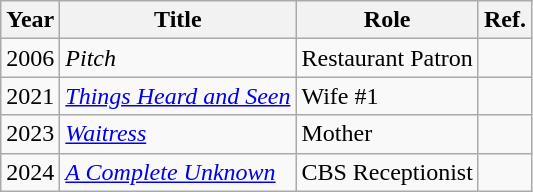<table class="wikitable sortable">
<tr>
<th>Year</th>
<th>Title</th>
<th>Role</th>
<th>Ref.</th>
</tr>
<tr>
<td>2006</td>
<td><em>Pitch</em></td>
<td>Restaurant Patron</td>
<td></td>
</tr>
<tr>
<td>2021</td>
<td><em><a href='#'>Things Heard and Seen</a></em></td>
<td>Wife #1</td>
<td></td>
</tr>
<tr>
<td>2023</td>
<td><em><a href='#'>Waitress</a></em></td>
<td>Mother</td>
<td></td>
</tr>
<tr>
<td>2024</td>
<td><em><a href='#'>A Complete Unknown</a></em></td>
<td>CBS Receptionist</td>
<td></td>
</tr>
</table>
